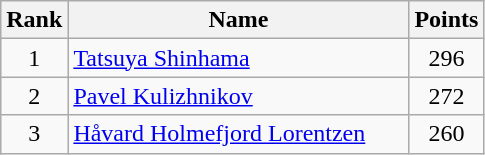<table class="wikitable" border="1" style="text-align:center">
<tr>
<th width=30>Rank</th>
<th width=220>Name</th>
<th width=25>Points</th>
</tr>
<tr>
<td>1</td>
<td align="left"> <a href='#'>Tatsuya Shinhama</a></td>
<td>296</td>
</tr>
<tr>
<td>2</td>
<td align="left"> <a href='#'>Pavel Kulizhnikov</a></td>
<td>272</td>
</tr>
<tr>
<td>3</td>
<td align="left"> <a href='#'>Håvard Holmefjord Lorentzen</a></td>
<td>260</td>
</tr>
</table>
